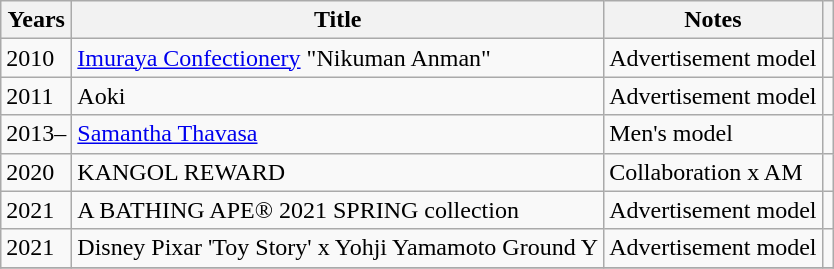<table class="wikitable">
<tr>
<th>Years</th>
<th>Title</th>
<th>Notes</th>
<th></th>
</tr>
<tr>
<td>2010</td>
<td><a href='#'>Imuraya Confectionery</a> "Nikuman Anman"</td>
<td>Advertisement model</td>
<td></td>
</tr>
<tr>
<td>2011</td>
<td>Aoki</td>
<td>Advertisement model</td>
<td></td>
</tr>
<tr>
<td>2013–</td>
<td><a href='#'>Samantha Thavasa</a></td>
<td>Men's model</td>
<td></td>
</tr>
<tr>
<td>2020</td>
<td>KANGOL REWARD</td>
<td>Collaboration x AM</td>
<td></td>
</tr>
<tr>
<td>2021</td>
<td>A BATHING APE® 2021 SPRING collection</td>
<td>Advertisement model</td>
<td></td>
</tr>
<tr>
<td>2021</td>
<td>Disney Pixar 'Toy Story' x Yohji Yamamoto Ground Y</td>
<td>Advertisement model</td>
<td></td>
</tr>
<tr>
</tr>
</table>
